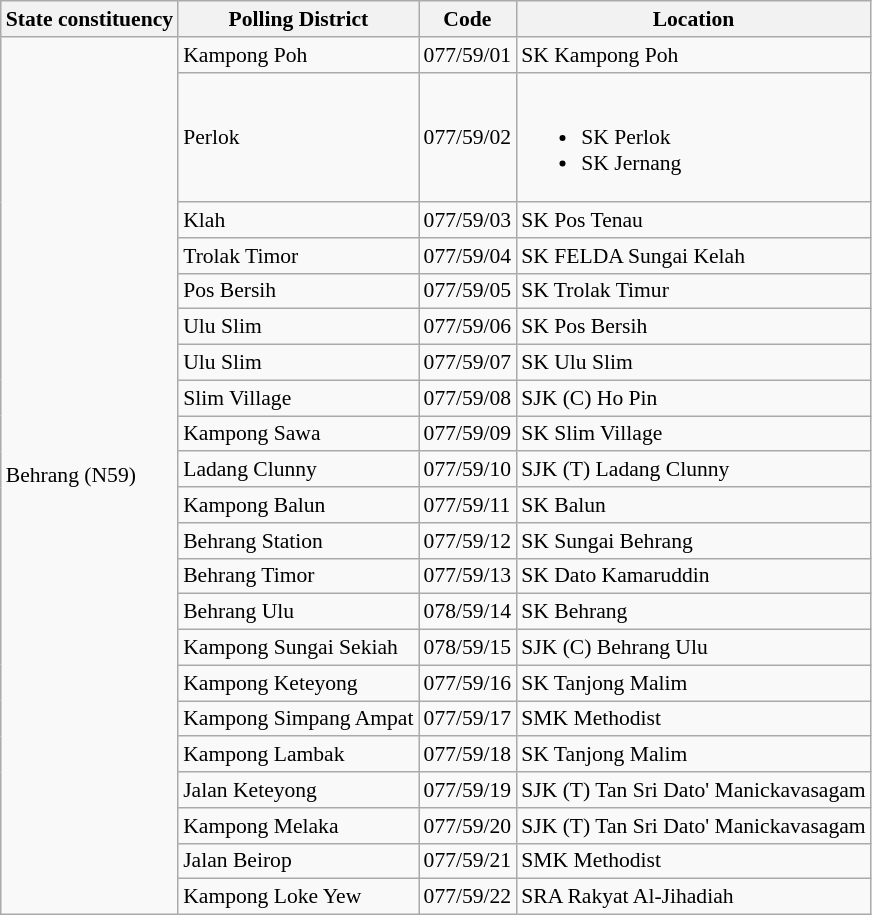<table class="wikitable sortable mw-collapsible" style="white-space:nowrap;font-size:90%">
<tr>
<th>State constituency</th>
<th>Polling District</th>
<th>Code</th>
<th>Location</th>
</tr>
<tr>
<td rowspan="22">Behrang (N59)</td>
<td>Kampong Poh</td>
<td>077/59/01</td>
<td>SK Kampong Poh</td>
</tr>
<tr>
<td>Perlok</td>
<td>077/59/02</td>
<td><br><ul><li>SK Perlok</li><li>SK Jernang</li></ul></td>
</tr>
<tr>
<td>Klah</td>
<td>077/59/03</td>
<td>SK Pos Tenau</td>
</tr>
<tr>
<td>Trolak Timor</td>
<td>077/59/04</td>
<td>SK FELDA Sungai Kelah</td>
</tr>
<tr>
<td>Pos Bersih</td>
<td>077/59/05</td>
<td>SK Trolak Timur</td>
</tr>
<tr>
<td>Ulu Slim</td>
<td>077/59/06</td>
<td>SK Pos Bersih</td>
</tr>
<tr>
<td>Ulu Slim</td>
<td>077/59/07</td>
<td>SK Ulu Slim</td>
</tr>
<tr>
<td>Slim Village</td>
<td>077/59/08</td>
<td>SJK (C) Ho Pin</td>
</tr>
<tr>
<td>Kampong Sawa</td>
<td>077/59/09</td>
<td>SK Slim Village</td>
</tr>
<tr>
<td>Ladang Clunny</td>
<td>077/59/10</td>
<td>SJK (T) Ladang Clunny</td>
</tr>
<tr>
<td>Kampong Balun</td>
<td>077/59/11</td>
<td>SK Balun</td>
</tr>
<tr>
<td>Behrang Station</td>
<td>077/59/12</td>
<td>SK Sungai Behrang</td>
</tr>
<tr>
<td>Behrang Timor</td>
<td>077/59/13</td>
<td>SK Dato Kamaruddin</td>
</tr>
<tr>
<td>Behrang Ulu</td>
<td>078/59/14</td>
<td>SK Behrang</td>
</tr>
<tr>
<td>Kampong Sungai Sekiah</td>
<td>078/59/15</td>
<td>SJK (C) Behrang Ulu</td>
</tr>
<tr>
<td>Kampong Keteyong</td>
<td>077/59/16</td>
<td>SK Tanjong Malim</td>
</tr>
<tr>
<td>Kampong Simpang Ampat</td>
<td>077/59/17</td>
<td>SMK Methodist</td>
</tr>
<tr>
<td>Kampong Lambak</td>
<td>077/59/18</td>
<td>SK Tanjong Malim</td>
</tr>
<tr>
<td>Jalan Keteyong</td>
<td>077/59/19</td>
<td>SJK (T) Tan Sri Dato' Manickavasagam</td>
</tr>
<tr>
<td>Kampong Melaka</td>
<td>077/59/20</td>
<td>SJK (T) Tan Sri Dato' Manickavasagam</td>
</tr>
<tr>
<td>Jalan Beirop</td>
<td>077/59/21</td>
<td>SMK Methodist</td>
</tr>
<tr>
<td>Kampong Loke Yew</td>
<td>077/59/22</td>
<td>SRA Rakyat Al-Jihadiah</td>
</tr>
</table>
